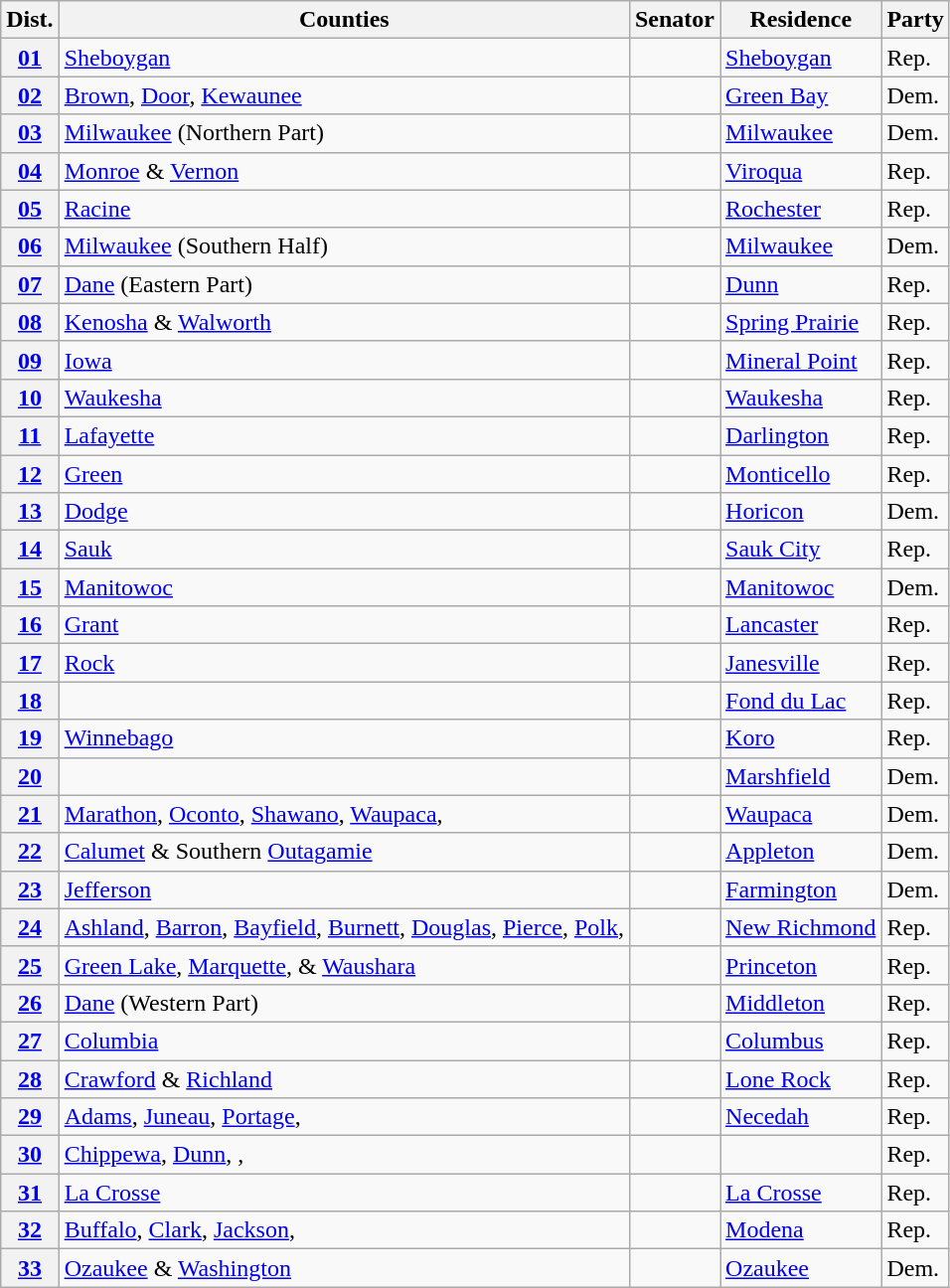<table class="wikitable sortable">
<tr>
<th>Dist.</th>
<th>Counties</th>
<th>Senator</th>
<th>Residence</th>
<th>Party</th>
</tr>
<tr>
<th><a href='#'>01</a></th>
<td><a href='#'>Sheboygan</a></td>
<td></td>
<td><a href='#'>Sheboygan</a></td>
<td>Rep.</td>
</tr>
<tr>
<th><a href='#'>02</a></th>
<td><a href='#'>Brown</a>, <a href='#'>Door</a>, <a href='#'>Kewaunee</a></td>
<td></td>
<td><a href='#'>Green Bay</a></td>
<td>Dem.</td>
</tr>
<tr>
<th><a href='#'>03</a></th>
<td><a href='#'>Milwaukee</a> (Northern Part)</td>
<td></td>
<td><a href='#'>Milwaukee</a></td>
<td>Dem.</td>
</tr>
<tr>
<th><a href='#'>04</a></th>
<td><a href='#'>Monroe</a> & <a href='#'>Vernon</a></td>
<td></td>
<td><a href='#'>Viroqua</a></td>
<td>Rep.</td>
</tr>
<tr>
<th><a href='#'>05</a></th>
<td><a href='#'>Racine</a></td>
<td></td>
<td><a href='#'>Rochester</a></td>
<td>Rep.</td>
</tr>
<tr>
<th><a href='#'>06</a></th>
<td><a href='#'>Milwaukee</a> (Southern Half)</td>
<td></td>
<td><a href='#'>Milwaukee</a></td>
<td>Dem.</td>
</tr>
<tr>
<th><a href='#'>07</a></th>
<td><a href='#'>Dane</a> (Eastern Part)</td>
<td></td>
<td><a href='#'>Dunn</a></td>
<td>Rep.</td>
</tr>
<tr>
<th><a href='#'>08</a></th>
<td><a href='#'>Kenosha</a> & <a href='#'>Walworth</a></td>
<td></td>
<td><a href='#'>Spring Prairie</a></td>
<td>Rep.</td>
</tr>
<tr>
<th><a href='#'>09</a></th>
<td><a href='#'>Iowa</a></td>
<td></td>
<td><a href='#'>Mineral Point</a></td>
<td>Rep.</td>
</tr>
<tr>
<th><a href='#'>10</a></th>
<td><a href='#'>Waukesha</a></td>
<td></td>
<td><a href='#'>Waukesha</a></td>
<td>Rep.</td>
</tr>
<tr>
<th><a href='#'>11</a></th>
<td><a href='#'>Lafayette</a></td>
<td></td>
<td><a href='#'>Darlington</a></td>
<td>Rep.</td>
</tr>
<tr>
<th><a href='#'>12</a></th>
<td><a href='#'>Green</a></td>
<td></td>
<td><a href='#'>Monticello</a></td>
<td>Rep.</td>
</tr>
<tr>
<th><a href='#'>13</a></th>
<td><a href='#'>Dodge</a></td>
<td></td>
<td><a href='#'>Horicon</a></td>
<td>Dem.</td>
</tr>
<tr>
<th><a href='#'>14</a></th>
<td><a href='#'>Sauk</a></td>
<td></td>
<td><a href='#'>Sauk City</a></td>
<td>Rep.</td>
</tr>
<tr>
<th><a href='#'>15</a></th>
<td><a href='#'>Manitowoc</a></td>
<td></td>
<td><a href='#'>Manitowoc</a></td>
<td>Dem.</td>
</tr>
<tr>
<th><a href='#'>16</a></th>
<td><a href='#'>Grant</a></td>
<td></td>
<td><a href='#'>Lancaster</a></td>
<td>Rep.</td>
</tr>
<tr>
<th><a href='#'>17</a></th>
<td><a href='#'>Rock</a></td>
<td></td>
<td><a href='#'>Janesville</a></td>
<td>Rep.</td>
</tr>
<tr>
<th><a href='#'>18</a></th>
<td> </td>
<td></td>
<td><a href='#'>Fond du Lac</a></td>
<td>Rep.</td>
</tr>
<tr>
<th><a href='#'>19</a></th>
<td><a href='#'>Winnebago</a></td>
<td></td>
<td><a href='#'>Koro</a></td>
<td>Rep.</td>
</tr>
<tr>
<th><a href='#'>20</a></th>
<td> </td>
<td></td>
<td><a href='#'>Marshfield</a></td>
<td>Dem.</td>
</tr>
<tr>
<th><a href='#'>21</a></th>
<td><a href='#'>Marathon</a>, <a href='#'>Oconto</a>, <a href='#'>Shawano</a>, <a href='#'>Waupaca</a>, </td>
<td></td>
<td><a href='#'>Waupaca</a></td>
<td>Dem.</td>
</tr>
<tr>
<th><a href='#'>22</a></th>
<td><a href='#'>Calumet</a> & Southern <a href='#'>Outagamie</a></td>
<td></td>
<td><a href='#'>Appleton</a></td>
<td>Dem.</td>
</tr>
<tr>
<th><a href='#'>23</a></th>
<td><a href='#'>Jefferson</a></td>
<td></td>
<td><a href='#'>Farmington</a></td>
<td>Dem.</td>
</tr>
<tr>
<th><a href='#'>24</a></th>
<td><a href='#'>Ashland</a>, <a href='#'>Barron</a>, <a href='#'>Bayfield</a>, <a href='#'>Burnett</a>, <a href='#'>Douglas</a>, <a href='#'>Pierce</a>, <a href='#'>Polk</a>, </td>
<td></td>
<td><a href='#'>New Richmond</a></td>
<td>Rep.</td>
</tr>
<tr>
<th><a href='#'>25</a></th>
<td><a href='#'>Green Lake</a>, <a href='#'>Marquette</a>, & <a href='#'>Waushara</a></td>
<td></td>
<td><a href='#'>Princeton</a></td>
<td>Rep.</td>
</tr>
<tr>
<th><a href='#'>26</a></th>
<td><a href='#'>Dane</a> (Western Part)</td>
<td></td>
<td><a href='#'>Middleton</a></td>
<td>Rep.</td>
</tr>
<tr>
<th><a href='#'>27</a></th>
<td><a href='#'>Columbia</a></td>
<td></td>
<td><a href='#'>Columbus</a></td>
<td>Rep.</td>
</tr>
<tr>
<th><a href='#'>28</a></th>
<td><a href='#'>Crawford</a> & <a href='#'>Richland</a></td>
<td></td>
<td><a href='#'>Lone Rock</a></td>
<td>Rep.</td>
</tr>
<tr>
<th><a href='#'>29</a></th>
<td><a href='#'>Adams</a>, <a href='#'>Juneau</a>, <a href='#'>Portage</a>, </td>
<td></td>
<td><a href='#'>Necedah</a></td>
<td>Rep.</td>
</tr>
<tr>
<th><a href='#'>30</a></th>
<td><a href='#'>Chippewa</a>, <a href='#'>Dunn</a>, , </td>
<td></td>
<td></td>
<td>Rep.</td>
</tr>
<tr>
<th><a href='#'>31</a></th>
<td><a href='#'>La Crosse</a></td>
<td></td>
<td><a href='#'>La Crosse</a></td>
<td>Rep.</td>
</tr>
<tr>
<th><a href='#'>32</a></th>
<td><a href='#'>Buffalo</a>, <a href='#'>Clark</a>, <a href='#'>Jackson</a>, </td>
<td></td>
<td><a href='#'>Modena</a></td>
<td>Rep.</td>
</tr>
<tr>
<th><a href='#'>33</a></th>
<td><a href='#'>Ozaukee</a> & <a href='#'>Washington</a></td>
<td></td>
<td><a href='#'>Ozaukee</a></td>
<td>Dem.</td>
</tr>
</table>
